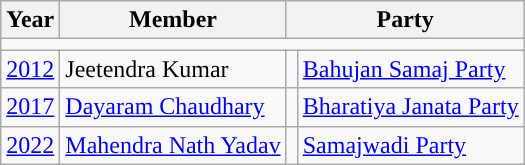<table class="wikitable">
<tr>
<th>Year</th>
<th>Member</th>
<th colspan="2">Party</th>
</tr>
<tr>
<td colspan="4"></td>
</tr>
<tr>
<td><a href='#'>2012</a></td>
<td>Jeetendra Kumar</td>
<td style="background-color: "></td>
<td><a href='#'>Bahujan Samaj Party</a></td>
</tr>
<tr>
<td><a href='#'>2017</a></td>
<td><a href='#'>Dayaram Chaudhary</a></td>
<td style="background-color: "></td>
<td><a href='#'>Bharatiya Janata Party</a></td>
</tr>
<tr>
<td><a href='#'>2022</a></td>
<td><a href='#'>Mahendra Nath Yadav</a></td>
<td style="background-color: "></td>
<td><a href='#'>Samajwadi Party</a></td>
</tr>
</table>
